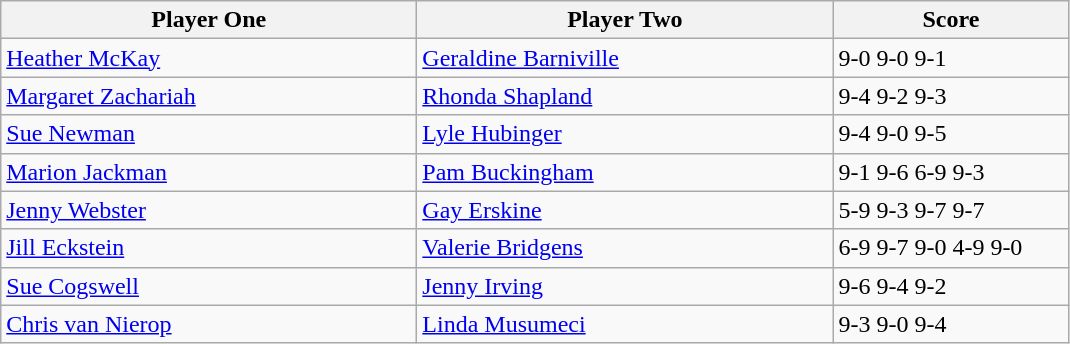<table class="wikitable">
<tr>
<th width=270>Player One</th>
<th width=270>Player Two</th>
<th width=150>Score</th>
</tr>
<tr>
<td> <a href='#'>Heather McKay</a></td>
<td> <a href='#'>Geraldine Barniville</a></td>
<td>9-0 9-0 9-1</td>
</tr>
<tr>
<td> <a href='#'>Margaret Zachariah</a></td>
<td> <a href='#'>Rhonda Shapland</a></td>
<td>9-4 9-2 9-3</td>
</tr>
<tr>
<td> <a href='#'>Sue Newman</a></td>
<td> <a href='#'>Lyle Hubinger</a></td>
<td>9-4 9-0 9-5</td>
</tr>
<tr>
<td> <a href='#'>Marion Jackman</a></td>
<td> <a href='#'>Pam Buckingham</a></td>
<td>9-1 9-6 6-9 9-3</td>
</tr>
<tr>
<td> <a href='#'>Jenny Webster</a></td>
<td> <a href='#'>Gay Erskine</a></td>
<td>5-9 9-3 9-7 9-7</td>
</tr>
<tr>
<td> <a href='#'>Jill Eckstein</a></td>
<td> <a href='#'>Valerie Bridgens</a></td>
<td>6-9 9-7 9-0 4-9 9-0</td>
</tr>
<tr>
<td> <a href='#'>Sue Cogswell</a></td>
<td> <a href='#'>Jenny Irving</a></td>
<td>9-6 9-4 9-2</td>
</tr>
<tr>
<td> <a href='#'>Chris van Nierop</a></td>
<td> <a href='#'>Linda Musumeci</a></td>
<td>9-3 9-0 9-4</td>
</tr>
</table>
